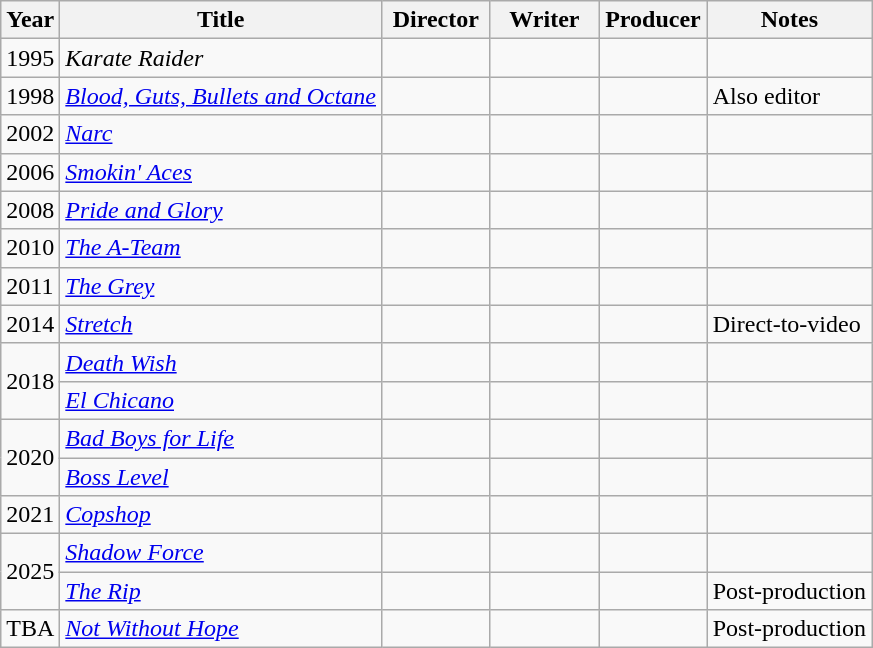<table class="wikitable">
<tr>
<th>Year</th>
<th>Title</th>
<th width=65>Director</th>
<th width=65>Writer</th>
<th width=65>Producer</th>
<th>Notes</th>
</tr>
<tr>
<td>1995</td>
<td><em>Karate Raider</em></td>
<td></td>
<td></td>
<td></td>
<td></td>
</tr>
<tr>
<td>1998</td>
<td><em><a href='#'>Blood, Guts, Bullets and Octane</a></em></td>
<td></td>
<td></td>
<td></td>
<td>Also editor</td>
</tr>
<tr>
<td>2002</td>
<td><em><a href='#'>Narc</a></em></td>
<td></td>
<td></td>
<td></td>
<td></td>
</tr>
<tr>
<td>2006</td>
<td><em><a href='#'>Smokin' Aces</a></em></td>
<td></td>
<td></td>
<td></td>
<td></td>
</tr>
<tr>
<td>2008</td>
<td><em><a href='#'>Pride and Glory</a></em></td>
<td></td>
<td></td>
<td></td>
<td></td>
</tr>
<tr>
<td>2010</td>
<td><em><a href='#'>The A-Team</a></em></td>
<td></td>
<td></td>
<td></td>
<td></td>
</tr>
<tr>
<td>2011</td>
<td><em><a href='#'>The Grey</a></em></td>
<td></td>
<td></td>
<td></td>
<td></td>
</tr>
<tr>
<td>2014</td>
<td><em><a href='#'>Stretch</a></em></td>
<td></td>
<td></td>
<td></td>
<td>Direct-to-video</td>
</tr>
<tr>
<td rowspan="2">2018</td>
<td><em><a href='#'>Death Wish</a></em></td>
<td></td>
<td></td>
<td></td>
<td></td>
</tr>
<tr>
<td><em><a href='#'>El Chicano</a></em></td>
<td></td>
<td></td>
<td></td>
<td></td>
</tr>
<tr>
<td rowspan=2>2020</td>
<td><em><a href='#'>Bad Boys for Life</a></em></td>
<td></td>
<td></td>
<td></td>
<td></td>
</tr>
<tr>
<td><em><a href='#'>Boss Level</a></em></td>
<td></td>
<td></td>
<td></td>
<td></td>
</tr>
<tr>
<td>2021</td>
<td><em><a href='#'>Copshop</a></em></td>
<td></td>
<td></td>
<td></td>
<td></td>
</tr>
<tr>
<td rowspan="2">2025</td>
<td><em><a href='#'>Shadow Force</a></em></td>
<td></td>
<td></td>
<td></td>
<td></td>
</tr>
<tr>
<td><em><a href='#'>The Rip</a></em></td>
<td></td>
<td></td>
<td></td>
<td>Post-production</td>
</tr>
<tr>
<td>TBA</td>
<td><em><a href='#'>Not Without Hope</a></em></td>
<td></td>
<td></td>
<td></td>
<td>Post-production</td>
</tr>
</table>
